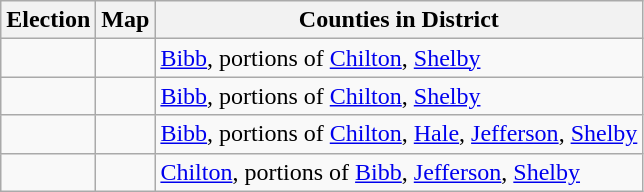<table class="wikitable">
<tr>
<th>Election</th>
<th>Map</th>
<th>Counties in District</th>
</tr>
<tr>
<td></td>
<td></td>
<td><a href='#'>Bibb</a>, portions of <a href='#'>Chilton</a>, <a href='#'>Shelby</a></td>
</tr>
<tr>
<td></td>
<td></td>
<td><a href='#'>Bibb</a>, portions of <a href='#'>Chilton</a>, <a href='#'>Shelby</a></td>
</tr>
<tr>
<td></td>
<td></td>
<td><a href='#'>Bibb</a>, portions of <a href='#'>Chilton</a>, <a href='#'>Hale</a>, <a href='#'>Jefferson</a>, <a href='#'>Shelby</a></td>
</tr>
<tr>
<td></td>
<td></td>
<td><a href='#'>Chilton</a>, portions of <a href='#'>Bibb</a>, <a href='#'>Jefferson</a>, <a href='#'>Shelby</a></td>
</tr>
</table>
